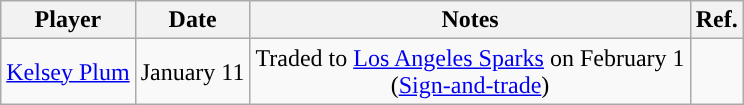<table class="wikitable sortable sortable" style="text-align: center">
<tr>
<th>Player</th>
<th>Date</th>
<th>Notes</th>
<th>Ref.</th>
</tr>
<tr>
<td><a href='#'>Kelsey Plum</a></td>
<td>January 11</td>
<td>Traded to <a href='#'>Los Angeles Sparks</a> on February 1<br>(<a href='#'>Sign-and-trade</a>)</td>
<td></td>
</tr>
</table>
